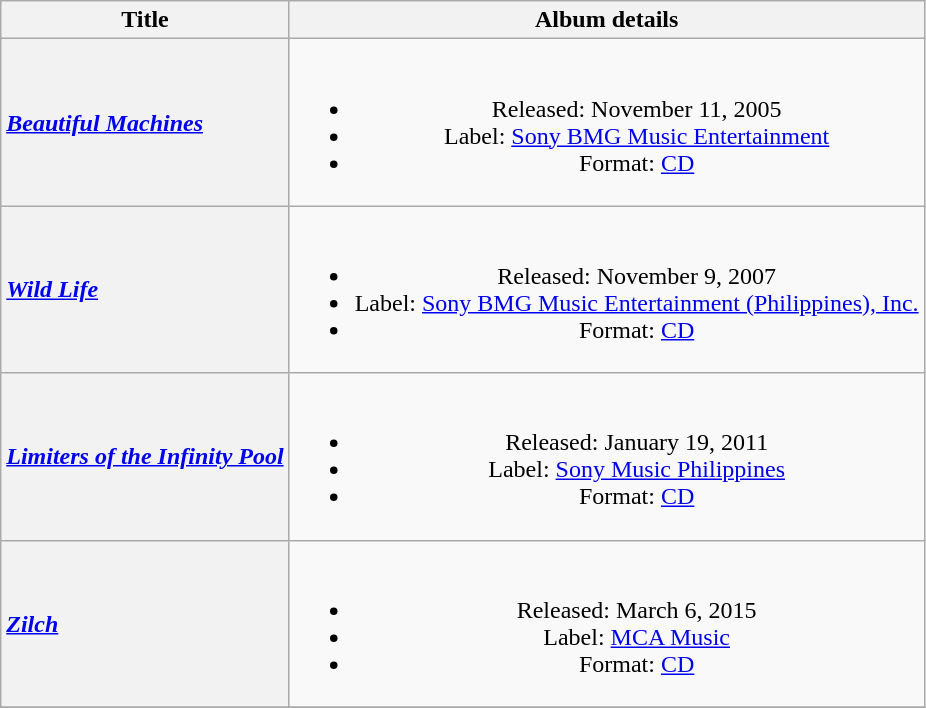<table class="wikitable plainrowheaders" style="text-align:center;">
<tr>
<th scope=col>Title</th>
<th scope=col>Album details</th>
</tr>
<tr>
<th scope="row" style="text-align:left;"><em><a href='#'>Beautiful Machines</a></em></th>
<td><br><ul><li>Released: November 11, 2005</li><li>Label: <a href='#'>Sony BMG Music Entertainment</a></li><li>Format: <a href='#'>CD</a></li></ul></td>
</tr>
<tr>
<th scope="row" style="text-align:left;"><em><a href='#'>Wild Life</a></em></th>
<td><br><ul><li>Released: November 9, 2007</li><li>Label: <a href='#'>Sony BMG Music Entertainment (Philippines), Inc.</a></li><li>Format: <a href='#'>CD</a></li></ul></td>
</tr>
<tr>
<th scope="row" style="text-align:left;"><em><a href='#'>Limiters of the Infinity Pool</a></em></th>
<td><br><ul><li>Released: January 19, 2011</li><li>Label: <a href='#'>Sony Music Philippines</a></li><li>Format: <a href='#'>CD</a></li></ul></td>
</tr>
<tr>
<th scope="row" style="text-align:left;"><em><a href='#'>Zilch</a></em></th>
<td><br><ul><li>Released: March 6, 2015</li><li>Label: <a href='#'>MCA Music</a></li><li>Format: <a href='#'>CD</a></li></ul></td>
</tr>
<tr>
</tr>
</table>
